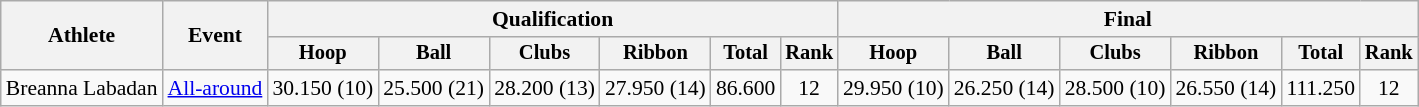<table class=wikitable style="text-align:center; font-size:90%">
<tr>
<th rowspan=2>Athlete</th>
<th rowspan=2>Event</th>
<th colspan=6>Qualification</th>
<th colspan=6>Final</th>
</tr>
<tr style="font-size:95%">
<th>Hoop</th>
<th>Ball</th>
<th>Clubs</th>
<th>Ribbon</th>
<th>Total</th>
<th>Rank</th>
<th>Hoop</th>
<th>Ball</th>
<th>Clubs</th>
<th>Ribbon</th>
<th>Total</th>
<th>Rank</th>
</tr>
<tr>
<td align=left>Breanna Labadan</td>
<td align=left><a href='#'>All-around</a></td>
<td>30.150 (10)</td>
<td>25.500 (21)</td>
<td>28.200 (13)</td>
<td>27.950 (14)</td>
<td>86.600</td>
<td>12 </td>
<td>29.950 (10)</td>
<td>26.250 (14)</td>
<td>28.500 (10)</td>
<td>26.550 (14)</td>
<td>111.250</td>
<td>12</td>
</tr>
</table>
